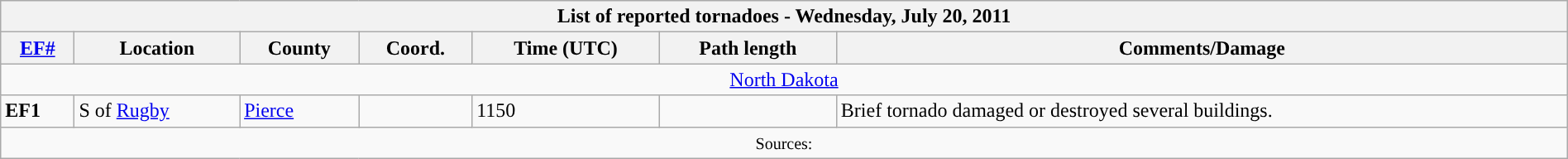<table class="wikitable collapsible" width="100%">
<tr>
<th colspan="7">List of reported tornadoes - Wednesday, July 20, 2011</th>
</tr>
<tr>
<th><a href='#'>EF#</a></th>
<th>Location</th>
<th>County</th>
<th>Coord.</th>
<th>Time (UTC)</th>
<th>Path length</th>
<th>Comments/Damage</th>
</tr>
<tr>
<td colspan="7" align=center><a href='#'>North Dakota</a></td>
</tr>
<tr>
<td><strong>EF1</strong></td>
<td>S of <a href='#'>Rugby</a></td>
<td><a href='#'>Pierce</a></td>
<td></td>
<td>1150</td>
<td></td>
<td>Brief tornado damaged or destroyed several buildings.</td>
</tr>
<tr>
<td colspan="7" align=center><small>Sources: </small></td>
</tr>
</table>
